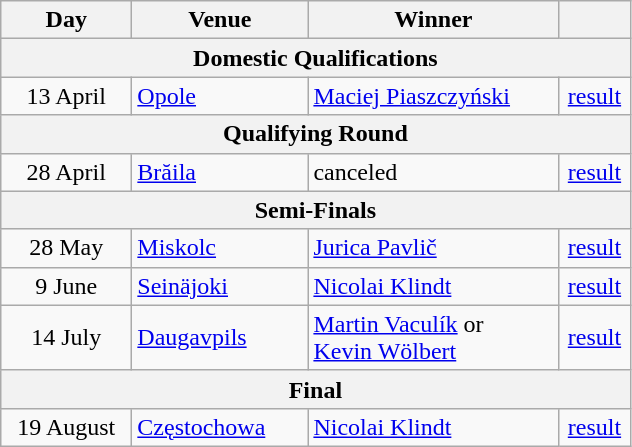<table class=wikitable>
<tr>
<th width=80px>Day</th>
<th width=110px>Venue</th>
<th width=160px>Winner</th>
<th width=40px></th>
</tr>
<tr>
<th colspan=4>Domestic Qualifications</th>
</tr>
<tr>
<td align=center>13 April</td>
<td> <a href='#'>Opole</a></td>
<td> <a href='#'>Maciej Piaszczyński</a></td>
<td align=center><a href='#'>result</a></td>
</tr>
<tr>
<th colspan=4>Qualifying Round</th>
</tr>
<tr>
<td align=center>28 April</td>
<td> <a href='#'>Brăila</a></td>
<td>canceled</td>
<td align=center><a href='#'>result</a></td>
</tr>
<tr>
<th colspan=4>Semi-Finals</th>
</tr>
<tr>
<td align=center>28 May</td>
<td> <a href='#'>Miskolc</a></td>
<td> <a href='#'>Jurica Pavlič</a></td>
<td align=center><a href='#'>result</a></td>
</tr>
<tr>
<td align=center>9 June</td>
<td> <a href='#'>Seinäjoki</a></td>
<td> <a href='#'>Nicolai Klindt</a></td>
<td align=center><a href='#'>result</a></td>
</tr>
<tr>
<td align=center>14 July</td>
<td> <a href='#'>Daugavpils</a></td>
<td> <a href='#'>Martin Vaculík</a> or<br> <a href='#'>Kevin Wölbert</a></td>
<td align=center><a href='#'>result</a></td>
</tr>
<tr>
<th colspan=4>Final</th>
</tr>
<tr>
<td align=center>19 August</td>
<td> <a href='#'>Częstochowa</a></td>
<td> <a href='#'>Nicolai Klindt</a></td>
<td align=center><a href='#'>result</a></td>
</tr>
</table>
